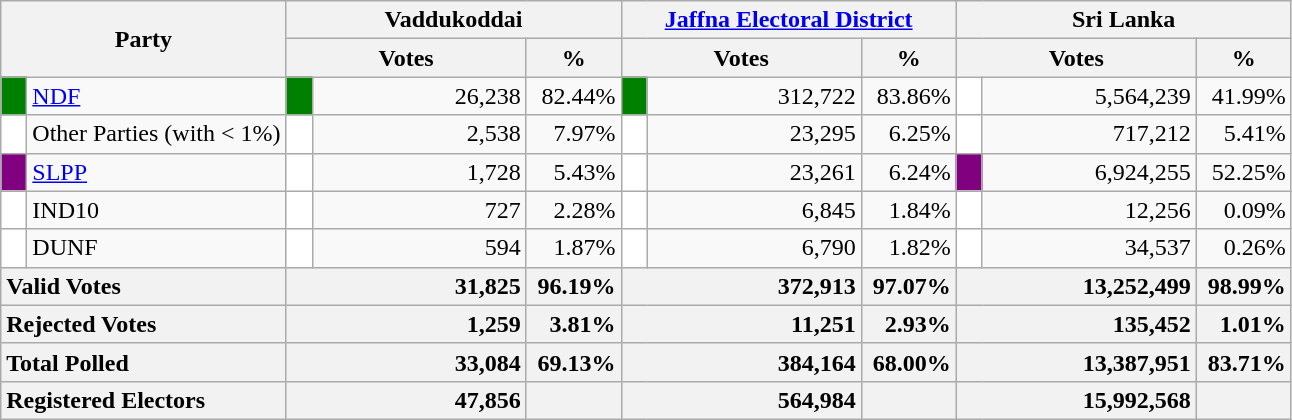<table class="wikitable">
<tr>
<th colspan="2" width="144px"rowspan="2">Party</th>
<th colspan="3" width="216px">Vaddukoddai</th>
<th colspan="3" width="216px"><a href='#'>Jaffna Electoral District</a></th>
<th colspan="3" width="216px">Sri Lanka</th>
</tr>
<tr>
<th colspan="2" width="144px">Votes</th>
<th>%</th>
<th colspan="2" width="144px">Votes</th>
<th>%</th>
<th colspan="2" width="144px">Votes</th>
<th>%</th>
</tr>
<tr>
<td style="background-color:green;" width="10px"></td>
<td style="text-align:left;"><a href='#'>NDF</a></td>
<td style="background-color:green;" width="10px"></td>
<td style="text-align:right;">26,238</td>
<td style="text-align:right;">82.44%</td>
<td style="background-color:green;" width="10px"></td>
<td style="text-align:right;">312,722</td>
<td style="text-align:right;">83.86%</td>
<td style="background-color:white;" width="10px"></td>
<td style="text-align:right;">5,564,239</td>
<td style="text-align:right;">41.99%</td>
</tr>
<tr>
<td style="background-color:white;" width="10px"></td>
<td style="text-align:left;">Other Parties (with < 1%)</td>
<td style="background-color:white;" width="10px"></td>
<td style="text-align:right;">2,538</td>
<td style="text-align:right;">7.97%</td>
<td style="background-color:white;" width="10px"></td>
<td style="text-align:right;">23,295</td>
<td style="text-align:right;">6.25%</td>
<td style="background-color:white;" width="10px"></td>
<td style="text-align:right;">717,212</td>
<td style="text-align:right;">5.41%</td>
</tr>
<tr>
<td style="background-color:purple;" width="10px"></td>
<td style="text-align:left;"><a href='#'>SLPP</a></td>
<td style="background-color:white;" width="10px"></td>
<td style="text-align:right;">1,728</td>
<td style="text-align:right;">5.43%</td>
<td style="background-color:white;" width="10px"></td>
<td style="text-align:right;">23,261</td>
<td style="text-align:right;">6.24%</td>
<td style="background-color:purple;" width="10px"></td>
<td style="text-align:right;">6,924,255</td>
<td style="text-align:right;">52.25%</td>
</tr>
<tr>
<td style="background-color:white;" width="10px"></td>
<td style="text-align:left;">IND10</td>
<td style="background-color:white;" width="10px"></td>
<td style="text-align:right;">727</td>
<td style="text-align:right;">2.28%</td>
<td style="background-color:white;" width="10px"></td>
<td style="text-align:right;">6,845</td>
<td style="text-align:right;">1.84%</td>
<td style="background-color:white;" width="10px"></td>
<td style="text-align:right;">12,256</td>
<td style="text-align:right;">0.09%</td>
</tr>
<tr>
<td style="background-color:white;" width="10px"></td>
<td style="text-align:left;">DUNF</td>
<td style="background-color:white;" width="10px"></td>
<td style="text-align:right;">594</td>
<td style="text-align:right;">1.87%</td>
<td style="background-color:white;" width="10px"></td>
<td style="text-align:right;">6,790</td>
<td style="text-align:right;">1.82%</td>
<td style="background-color:white;" width="10px"></td>
<td style="text-align:right;">34,537</td>
<td style="text-align:right;">0.26%</td>
</tr>
<tr>
<th colspan="2" width="144px"style="text-align:left;">Valid Votes</th>
<th style="text-align:right;"colspan="2" width="144px">31,825</th>
<th style="text-align:right;">96.19%</th>
<th style="text-align:right;"colspan="2" width="144px">372,913</th>
<th style="text-align:right;">97.07%</th>
<th style="text-align:right;"colspan="2" width="144px">13,252,499</th>
<th style="text-align:right;">98.99%</th>
</tr>
<tr>
<th colspan="2" width="144px"style="text-align:left;">Rejected Votes</th>
<th style="text-align:right;"colspan="2" width="144px">1,259</th>
<th style="text-align:right;">3.81%</th>
<th style="text-align:right;"colspan="2" width="144px">11,251</th>
<th style="text-align:right;">2.93%</th>
<th style="text-align:right;"colspan="2" width="144px">135,452</th>
<th style="text-align:right;">1.01%</th>
</tr>
<tr>
<th colspan="2" width="144px"style="text-align:left;">Total Polled</th>
<th style="text-align:right;"colspan="2" width="144px">33,084</th>
<th style="text-align:right;">69.13%</th>
<th style="text-align:right;"colspan="2" width="144px">384,164</th>
<th style="text-align:right;">68.00%</th>
<th style="text-align:right;"colspan="2" width="144px">13,387,951</th>
<th style="text-align:right;">83.71%</th>
</tr>
<tr>
<th colspan="2" width="144px"style="text-align:left;">Registered Electors</th>
<th style="text-align:right;"colspan="2" width="144px">47,856</th>
<th></th>
<th style="text-align:right;"colspan="2" width="144px">564,984</th>
<th></th>
<th style="text-align:right;"colspan="2" width="144px">15,992,568</th>
<th></th>
</tr>
</table>
